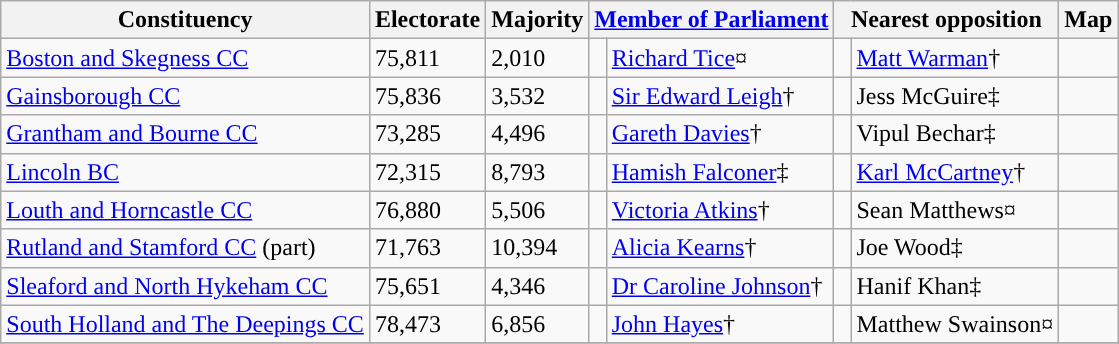<table class="wikitable sortable">
<tr>
<th rowspan="1">Constituency</th>
<th rowspan="1">Electorate</th>
<th rowspan="1">Majority</th>
<th class="unsortable" colspan="2"><a href='#'>Member of Parliament</a></th>
<th class="unsortable" colspan="2">Nearest opposition<br></th>
<th class="unsortable" rowspan="1">Map</th>
</tr>
<tr>
<td><a href='#'>Boston and Skegness CC</a></td>
<td>75,811</td>
<td>2,010</td>
<td style="color:inherit;background:"> </td>
<td><a href='#'>Richard Tice</a>¤</td>
<td style="color:inherit;background:"> </td>
<td><a href='#'>Matt Warman</a>†</td>
<td></td>
</tr>
<tr>
<td><a href='#'>Gainsborough CC</a></td>
<td>75,836</td>
<td>3,532</td>
<td style="color:inherit;background:"> </td>
<td><a href='#'>Sir Edward Leigh</a>†</td>
<td style="color:inherit;background:"> </td>
<td>Jess McGuire‡</td>
<td></td>
</tr>
<tr>
<td><a href='#'>Grantham and Bourne CC</a></td>
<td>73,285</td>
<td>4,496</td>
<td style="color:inherit;background:"> </td>
<td><a href='#'>Gareth Davies</a>†</td>
<td style="color:inherit;background:"> </td>
<td>Vipul Bechar‡</td>
<td></td>
</tr>
<tr>
<td><a href='#'>Lincoln BC</a></td>
<td>72,315</td>
<td>8,793</td>
<td style="color:inherit;background:"> </td>
<td><a href='#'>Hamish Falconer</a>‡</td>
<td style="color:inherit;background:"> </td>
<td><a href='#'>Karl McCartney</a>†</td>
<td></td>
</tr>
<tr>
<td><a href='#'>Louth and Horncastle CC</a></td>
<td>76,880</td>
<td>5,506</td>
<td style="color:inherit;background:"> </td>
<td><a href='#'>Victoria Atkins</a>†</td>
<td style="color:inherit;background:"> </td>
<td>Sean Matthews¤</td>
<td></td>
</tr>
<tr>
<td><a href='#'>Rutland and Stamford CC</a> (part)</td>
<td>71,763</td>
<td>10,394</td>
<td style="color:inherit;background:"> </td>
<td><a href='#'>Alicia Kearns</a>†</td>
<td style="color:inherit;background:"> </td>
<td>Joe Wood‡</td>
<td></td>
</tr>
<tr>
<td><a href='#'>Sleaford and North Hykeham CC</a></td>
<td>75,651</td>
<td>4,346</td>
<td style="color:inherit;background:"> </td>
<td><a href='#'>Dr Caroline Johnson</a>†</td>
<td style="color:inherit;background:"> </td>
<td>Hanif Khan‡</td>
<td></td>
</tr>
<tr>
<td><a href='#'>South Holland and The Deepings CC</a></td>
<td>78,473</td>
<td>6,856</td>
<td style="color:inherit;background:"> </td>
<td><a href='#'>John Hayes</a>†</td>
<td style="color:inherit;background:"> </td>
<td>Matthew Swainson¤</td>
<td></td>
</tr>
<tr>
</tr>
</table>
